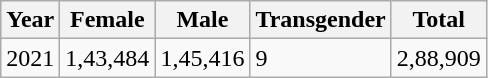<table class="wikitable">
<tr>
<th>Year</th>
<th>Female</th>
<th>Male</th>
<th>Transgender</th>
<th>Total</th>
</tr>
<tr>
<td>2021</td>
<td>1,43,484</td>
<td>1,45,416</td>
<td>9</td>
<td>2,88,909</td>
</tr>
</table>
